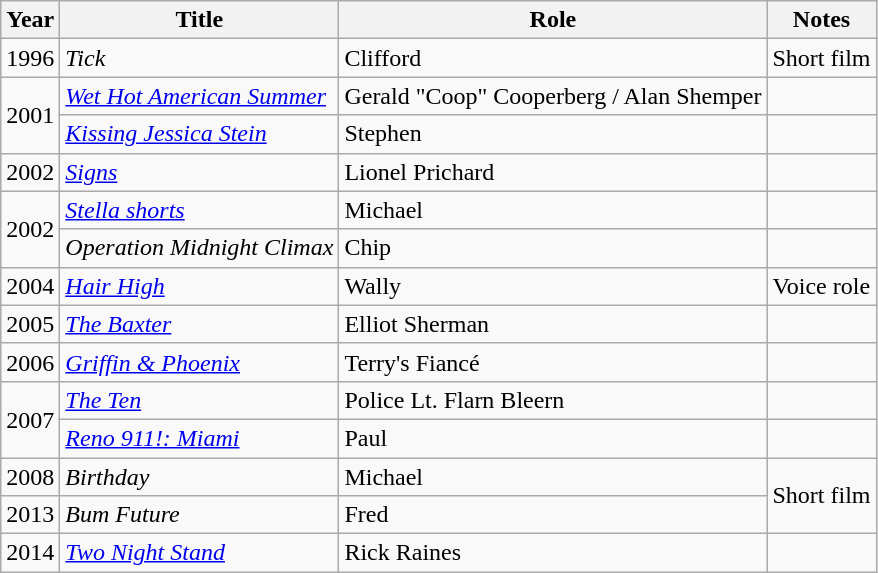<table class="wikitable">
<tr>
<th>Year</th>
<th>Title</th>
<th>Role</th>
<th>Notes</th>
</tr>
<tr>
<td>1996</td>
<td><em>Tick</em></td>
<td>Clifford</td>
<td>Short film</td>
</tr>
<tr>
<td rowspan="2">2001</td>
<td><em><a href='#'>Wet Hot American Summer</a></em></td>
<td>Gerald "Coop" Cooperberg / Alan Shemper</td>
<td></td>
</tr>
<tr>
<td><em><a href='#'>Kissing Jessica Stein</a></em></td>
<td>Stephen</td>
<td></td>
</tr>
<tr>
<td>2002</td>
<td><em><a href='#'>Signs</a></em></td>
<td>Lionel Prichard</td>
<td></td>
</tr>
<tr>
<td rowspan="2">2002</td>
<td><em><a href='#'>Stella shorts</a></em></td>
<td>Michael</td>
<td></td>
</tr>
<tr>
<td><em>Operation Midnight Climax</em></td>
<td>Chip</td>
<td></td>
</tr>
<tr>
<td>2004</td>
<td><em><a href='#'>Hair High</a></em></td>
<td>Wally</td>
<td>Voice role</td>
</tr>
<tr>
<td>2005</td>
<td><em><a href='#'>The Baxter</a></em></td>
<td>Elliot Sherman</td>
<td></td>
</tr>
<tr>
<td>2006</td>
<td><em><a href='#'>Griffin & Phoenix</a></em></td>
<td>Terry's Fiancé</td>
<td></td>
</tr>
<tr>
<td rowspan="2">2007</td>
<td><em><a href='#'>The Ten</a></em></td>
<td>Police Lt. Flarn Bleern</td>
<td></td>
</tr>
<tr>
<td><em><a href='#'>Reno 911!: Miami</a></em></td>
<td>Paul</td>
<td></td>
</tr>
<tr>
<td>2008</td>
<td><em>Birthday</em></td>
<td>Michael</td>
<td rowspan=2>Short film</td>
</tr>
<tr>
<td>2013</td>
<td><em>Bum Future</em></td>
<td>Fred</td>
</tr>
<tr>
<td>2014</td>
<td><em><a href='#'>Two Night Stand</a></em></td>
<td>Rick Raines</td>
<td></td>
</tr>
</table>
